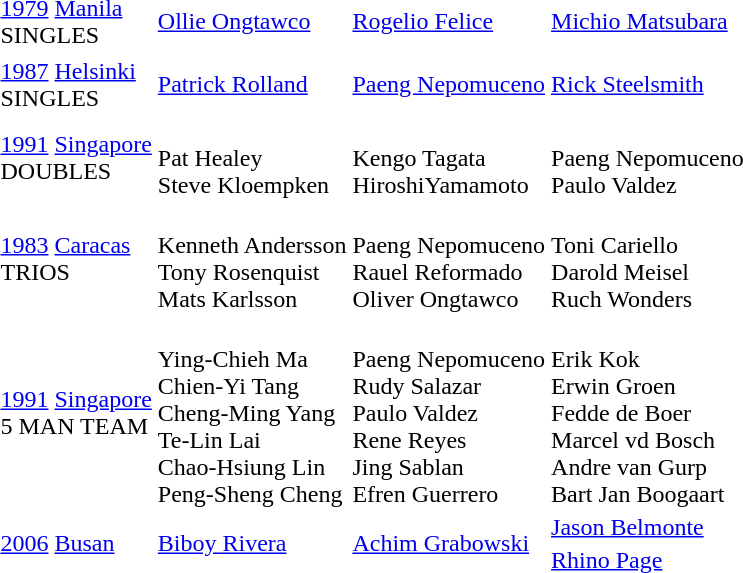<table>
<tr>
<td><a href='#'>1979</a> <a href='#'>Manila</a> <br> SINGLES</td>
<td> <a href='#'>Ollie Ongtawco</a></td>
<td> <a href='#'>Rogelio Felice</a></td>
<td><a href='#'>Michio Matsubara</a></td>
</tr>
<tr>
</tr>
<tr>
<td><a href='#'>1987</a> <a href='#'>Helsinki</a> <br> SINGLES</td>
<td> <a href='#'>Patrick Rolland</a></td>
<td> <a href='#'>Paeng Nepomuceno</a></td>
<td> <a href='#'>Rick Steelsmith</a></td>
</tr>
<tr>
<td><a href='#'>1991</a> <a href='#'>Singapore</a> <br> DOUBLES</td>
<td> <br>Pat Healey<br>Steve Kloempken</td>
<td> <br>Kengo Tagata<br>HiroshiYamamoto</td>
<td> <br>Paeng Nepomuceno<br>Paulo Valdez</td>
</tr>
<tr>
<td><a href='#'>1983</a> <a href='#'>Caracas</a>  <br> TRIOS</td>
<td><br>Kenneth Andersson<br>Tony Rosenquist<br>Mats Karlsson</td>
<td><br>Paeng Nepomuceno<br>Rauel Reformado<br>Oliver Ongtawco</td>
<td><br>Toni Cariello<br>Darold Meisel<br>Ruch Wonders</td>
</tr>
<tr>
<td><a href='#'>1991</a> <a href='#'>Singapore</a> <br> 5 MAN TEAM</td>
<td><br>Ying-Chieh Ma<br>Chien-Yi Tang<br>Cheng-Ming Yang<br>Te-Lin Lai<br>Chao-Hsiung Lin<br>Peng-Sheng Cheng</td>
<td><br>Paeng Nepomuceno <br>Rudy Salazar <br>Paulo Valdez <br>Rene Reyes <br>Jing Sablan <br>Efren Guerrero</td>
<td><br>Erik Kok<br>Erwin Groen<br>Fedde de Boer<br>Marcel vd Bosch<br>Andre van Gurp<br>Bart Jan Boogaart</td>
</tr>
<tr>
<td rowspan=2><a href='#'>2006</a> <a href='#'>Busan</a></td>
<td rowspan=2> <a href='#'>Biboy Rivera</a></td>
<td rowspan=2> <a href='#'>Achim Grabowski</a></td>
<td> <a href='#'>Jason Belmonte</a></td>
</tr>
<tr>
<td> <a href='#'>Rhino Page</a></td>
</tr>
<tr>
</tr>
</table>
